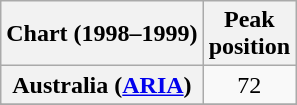<table class="wikitable sortable plainrowheaders" style="text-align:center">
<tr>
<th scope="col">Chart (1998–1999)</th>
<th scope="col">Peak<br>position</th>
</tr>
<tr>
<th scope="row">Australia (<a href='#'>ARIA</a>)</th>
<td>72</td>
</tr>
<tr>
</tr>
<tr>
</tr>
<tr>
</tr>
</table>
